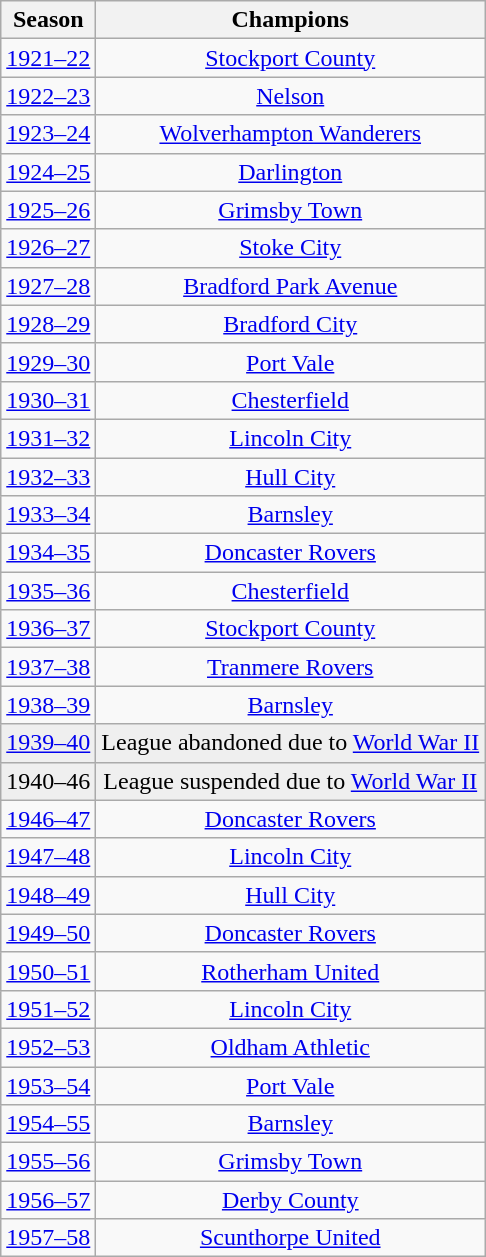<table class="wikitable" style="text-align: center;">
<tr>
<th>Season</th>
<th>Champions</th>
</tr>
<tr>
<td><a href='#'>1921–22</a></td>
<td><a href='#'>Stockport County</a></td>
</tr>
<tr>
<td><a href='#'>1922–23</a></td>
<td><a href='#'>Nelson</a></td>
</tr>
<tr>
<td><a href='#'>1923–24</a></td>
<td><a href='#'>Wolverhampton Wanderers</a></td>
</tr>
<tr>
<td><a href='#'>1924–25</a></td>
<td><a href='#'>Darlington</a></td>
</tr>
<tr>
<td><a href='#'>1925–26</a></td>
<td><a href='#'>Grimsby Town</a></td>
</tr>
<tr>
<td><a href='#'>1926–27</a></td>
<td><a href='#'>Stoke City</a></td>
</tr>
<tr>
<td><a href='#'>1927–28</a></td>
<td><a href='#'>Bradford Park Avenue</a></td>
</tr>
<tr>
<td><a href='#'>1928–29</a></td>
<td><a href='#'>Bradford City</a></td>
</tr>
<tr>
<td><a href='#'>1929–30</a></td>
<td><a href='#'>Port Vale</a></td>
</tr>
<tr>
<td><a href='#'>1930–31</a></td>
<td><a href='#'>Chesterfield</a></td>
</tr>
<tr>
<td><a href='#'>1931–32</a></td>
<td><a href='#'>Lincoln City</a></td>
</tr>
<tr>
<td><a href='#'>1932–33</a></td>
<td><a href='#'>Hull City</a></td>
</tr>
<tr>
<td><a href='#'>1933–34</a></td>
<td><a href='#'>Barnsley</a></td>
</tr>
<tr>
<td><a href='#'>1934–35</a></td>
<td><a href='#'>Doncaster Rovers</a></td>
</tr>
<tr>
<td><a href='#'>1935–36</a></td>
<td><a href='#'>Chesterfield</a></td>
</tr>
<tr>
<td><a href='#'>1936–37</a></td>
<td><a href='#'>Stockport County</a></td>
</tr>
<tr>
<td><a href='#'>1937–38</a></td>
<td><a href='#'>Tranmere Rovers</a></td>
</tr>
<tr>
<td><a href='#'>1938–39</a></td>
<td><a href='#'>Barnsley</a></td>
</tr>
<tr style=background:#efefef>
<td><a href='#'>1939–40</a></td>
<td>League abandoned due to <a href='#'>World War II</a></td>
</tr>
<tr style=background:#efefef>
<td>1940–46</td>
<td>League suspended due to <a href='#'>World War II</a></td>
</tr>
<tr>
<td><a href='#'>1946–47</a></td>
<td><a href='#'>Doncaster Rovers</a></td>
</tr>
<tr>
<td><a href='#'>1947–48</a></td>
<td><a href='#'>Lincoln City</a></td>
</tr>
<tr>
<td><a href='#'>1948–49</a></td>
<td><a href='#'>Hull City</a></td>
</tr>
<tr>
<td><a href='#'>1949–50</a></td>
<td><a href='#'>Doncaster Rovers</a></td>
</tr>
<tr>
<td><a href='#'>1950–51</a></td>
<td><a href='#'>Rotherham United</a></td>
</tr>
<tr>
<td><a href='#'>1951–52</a></td>
<td><a href='#'>Lincoln City</a></td>
</tr>
<tr>
<td><a href='#'>1952–53</a></td>
<td><a href='#'>Oldham Athletic</a></td>
</tr>
<tr>
<td><a href='#'>1953–54</a></td>
<td><a href='#'>Port Vale</a></td>
</tr>
<tr>
<td><a href='#'>1954–55</a></td>
<td><a href='#'>Barnsley</a></td>
</tr>
<tr>
<td><a href='#'>1955–56</a></td>
<td><a href='#'>Grimsby Town</a></td>
</tr>
<tr>
<td><a href='#'>1956–57</a></td>
<td><a href='#'>Derby County</a></td>
</tr>
<tr>
<td><a href='#'>1957–58</a></td>
<td><a href='#'>Scunthorpe United</a></td>
</tr>
</table>
